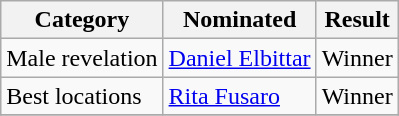<table class="wikitable">
<tr>
<th><strong>Category</strong></th>
<th><strong>Nominated</strong></th>
<th><strong>Result</strong></th>
</tr>
<tr>
<td>Male revelation</td>
<td><a href='#'>Daniel Elbittar</a></td>
<td>Winner</td>
</tr>
<tr>
<td>Best locations</td>
<td><a href='#'>Rita Fusaro</a></td>
<td>Winner</td>
</tr>
<tr>
</tr>
</table>
